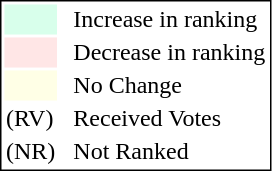<table style="border:1px solid black;">
<tr>
<td style="background:#D8FFEB; width:20px;"></td>
<td> </td>
<td>Increase in ranking</td>
</tr>
<tr>
<td style="background:#FFE6E6; width:20px;"></td>
<td> </td>
<td>Decrease in ranking</td>
</tr>
<tr>
<td style="background:#FFFFE6; width:20px;"></td>
<td> </td>
<td>No Change</td>
</tr>
<tr>
<td>(RV)</td>
<td> </td>
<td>Received Votes</td>
</tr>
<tr>
<td>(NR)</td>
<td> </td>
<td>Not Ranked</td>
</tr>
</table>
